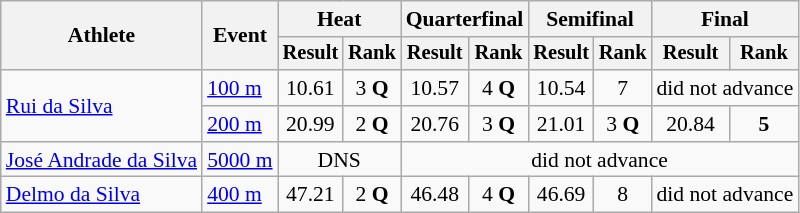<table class="wikitable" style="font-size:90%">
<tr>
<th rowspan="2">Athlete</th>
<th rowspan="2">Event</th>
<th colspan="2">Heat</th>
<th colspan="2">Quarterfinal</th>
<th colspan="2">Semifinal</th>
<th colspan="2">Final</th>
</tr>
<tr style="font-size:95%">
<th>Result</th>
<th>Rank</th>
<th>Result</th>
<th>Rank</th>
<th>Result</th>
<th>Rank</th>
<th>Result</th>
<th>Rank</th>
</tr>
<tr align=center>
<td align=left rowspan="2"><a href='#'>Rui da Silva</a></td>
<td align=left><a href='#'>100 m</a></td>
<td>10.61</td>
<td>3 <strong>Q</strong></td>
<td>10.57</td>
<td>4 <strong>Q</strong></td>
<td>10.54</td>
<td>7</td>
<td colspan=2>did not advance</td>
</tr>
<tr align=center>
<td align=left><a href='#'>200 m</a></td>
<td>20.99</td>
<td>2 <strong>Q</strong></td>
<td>20.76</td>
<td>3 <strong>Q</strong></td>
<td>21.01</td>
<td>3 <strong>Q</strong></td>
<td>20.84</td>
<td><strong>5</strong></td>
</tr>
<tr align=center>
<td align=left rowspan="1"><a href='#'>José Andrade da Silva</a></td>
<td align=left><a href='#'>5000 m</a></td>
<td colspan=2>DNS</td>
<td colspan=6>did not advance</td>
</tr>
<tr align=center>
<td align=left rowspan="1"><a href='#'>Delmo da Silva</a></td>
<td align=left><a href='#'>400 m</a></td>
<td>47.21</td>
<td>2 <strong>Q</strong></td>
<td>46.48</td>
<td>4 <strong>Q</strong></td>
<td>46.69</td>
<td>8</td>
<td colspan=2>did not advance</td>
</tr>
</table>
